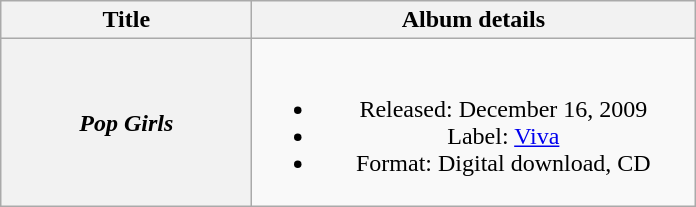<table class="wikitable plainrowheaders" style="text-align:center;">
<tr>
<th scope="col" style="width:10em;">Title</th>
<th scope="col" style="width:18em;">Album details</th>
</tr>
<tr>
<th scope="row"><em>Pop Girls</em> <br> </th>
<td><br><ul><li>Released: December 16, 2009</li><li>Label: <a href='#'>Viva</a></li><li>Format: Digital download, CD</li></ul></td>
</tr>
</table>
